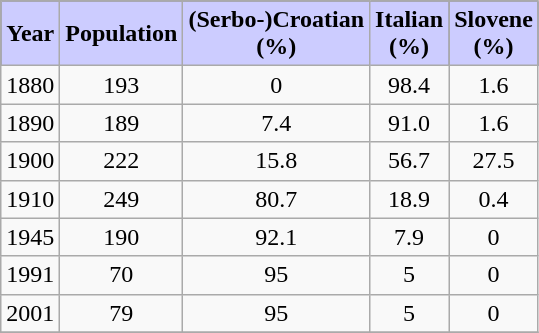<table class="wikitable" border="1" style="text-align:center">
<tr bgcolor="#EF">
<th style="background:#CCF">Year</th>
<th style="background:#CCF">Population<br></th>
<th style="background:#CCF">(Serbo-)Croatian<br> (%)</th>
<th style="background:#CCF">Italian<br> (%)</th>
<th style="background:#CCF">Slovene<br> (%)</th>
</tr>
<tr>
<td>1880</td>
<td>193</td>
<td>0</td>
<td>98.4</td>
<td>1.6</td>
</tr>
<tr>
<td>1890</td>
<td>189</td>
<td>7.4</td>
<td>91.0</td>
<td>1.6</td>
</tr>
<tr>
<td>1900</td>
<td>222</td>
<td>15.8</td>
<td>56.7</td>
<td>27.5</td>
</tr>
<tr>
<td>1910</td>
<td>249</td>
<td>80.7</td>
<td>18.9</td>
<td>0.4</td>
</tr>
<tr>
<td>1945</td>
<td>190</td>
<td>92.1</td>
<td>7.9</td>
<td>0</td>
</tr>
<tr>
<td>1991</td>
<td>70</td>
<td>95</td>
<td>5</td>
<td>0</td>
</tr>
<tr>
<td>2001</td>
<td>79</td>
<td>95</td>
<td>5</td>
<td>0</td>
</tr>
<tr>
</tr>
</table>
